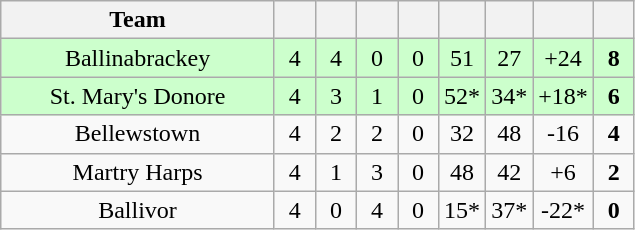<table class="wikitable" style="text-align:center">
<tr>
<th width="175">Team</th>
<th width="20"></th>
<th width="20"></th>
<th width="20"></th>
<th width="20"></th>
<th width="20"></th>
<th width="20"></th>
<th width="20"></th>
<th width="20"></th>
</tr>
<tr style="background:#cfc;">
<td>Ballinabrackey</td>
<td>4</td>
<td>4</td>
<td>0</td>
<td>0</td>
<td>51</td>
<td>27</td>
<td>+24</td>
<td><strong>8</strong></td>
</tr>
<tr style="background:#cfc;">
<td>St. Mary's Donore</td>
<td>4</td>
<td>3</td>
<td>1</td>
<td>0</td>
<td>52*</td>
<td>34*</td>
<td>+18*</td>
<td><strong>6</strong></td>
</tr>
<tr>
<td>Bellewstown</td>
<td>4</td>
<td>2</td>
<td>2</td>
<td>0</td>
<td>32</td>
<td>48</td>
<td>-16</td>
<td><strong>4</strong></td>
</tr>
<tr>
<td>Martry Harps</td>
<td>4</td>
<td>1</td>
<td>3</td>
<td>0</td>
<td>48</td>
<td>42</td>
<td>+6</td>
<td><strong>2</strong></td>
</tr>
<tr>
<td>Ballivor</td>
<td>4</td>
<td>0</td>
<td>4</td>
<td>0</td>
<td>15*</td>
<td>37*</td>
<td>-22*</td>
<td><strong>0</strong></td>
</tr>
</table>
